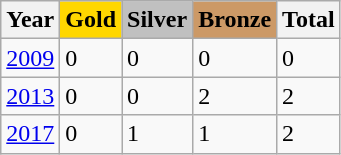<table class="wikitable">
<tr>
<th>Year</th>
<td style="background:gold; font-weight:bold;">Gold</td>
<td style="background:silver; font-weight:bold;">Silver</td>
<td style="background:#c96; font-weight:bold;">Bronze</td>
<th>Total</th>
</tr>
<tr>
<td><a href='#'>2009</a></td>
<td>0</td>
<td>0</td>
<td>0</td>
<td>0</td>
</tr>
<tr>
<td><a href='#'>2013</a></td>
<td>0</td>
<td>0</td>
<td>2</td>
<td>2</td>
</tr>
<tr>
<td><a href='#'>2017</a></td>
<td>0</td>
<td>1</td>
<td>1</td>
<td>2</td>
</tr>
</table>
